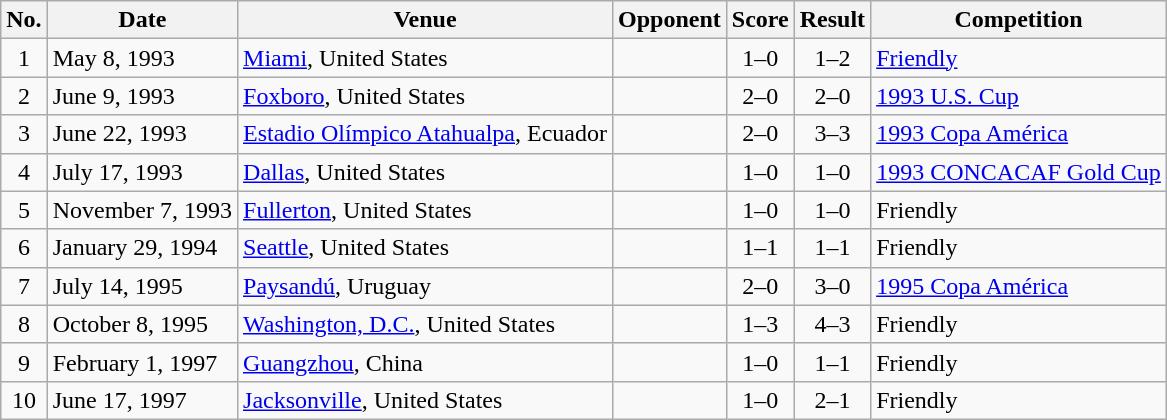<table class="wikitable sortable">
<tr>
<th scope="col">No.</th>
<th scope="col">Date</th>
<th scope="col">Venue</th>
<th scope="col">Opponent</th>
<th scope="col">Score</th>
<th scope="col">Result</th>
<th scope="col">Competition</th>
</tr>
<tr>
<td align="center">1</td>
<td>May 8, 1993</td>
<td><a href='#'>Miami</a>, United States</td>
<td></td>
<td align="center">1–0</td>
<td align="center">1–2</td>
<td><a href='#'>Friendly</a></td>
</tr>
<tr>
<td align="center">2</td>
<td>June 9, 1993</td>
<td><a href='#'>Foxboro</a>, United States</td>
<td></td>
<td align="center">2–0</td>
<td align="center">2–0</td>
<td><a href='#'>1993 U.S. Cup</a></td>
</tr>
<tr>
<td align="center">3</td>
<td>June 22, 1993</td>
<td><a href='#'>Estadio Olímpico Atahualpa</a>, Ecuador</td>
<td></td>
<td align="center">2–0</td>
<td align="center">3–3</td>
<td><a href='#'>1993 Copa América</a></td>
</tr>
<tr>
<td align="center">4</td>
<td>July 17, 1993</td>
<td><a href='#'>Dallas</a>, United States</td>
<td></td>
<td align="center">1–0</td>
<td align="center">1–0</td>
<td><a href='#'>1993 CONCACAF Gold Cup</a></td>
</tr>
<tr>
<td align="center">5</td>
<td>November 7, 1993</td>
<td><a href='#'>Fullerton</a>, United States</td>
<td></td>
<td align="center">1–0</td>
<td align="center">1–0</td>
<td>Friendly</td>
</tr>
<tr>
<td align="center">6</td>
<td>January 29, 1994</td>
<td><a href='#'>Seattle</a>, United States</td>
<td></td>
<td align="center">1–1</td>
<td align="center">1–1</td>
<td>Friendly</td>
</tr>
<tr>
<td align="center">7</td>
<td>July 14, 1995</td>
<td><a href='#'>Paysandú</a>, Uruguay</td>
<td></td>
<td align="center">2–0</td>
<td align="center">3–0</td>
<td><a href='#'>1995 Copa América</a></td>
</tr>
<tr>
<td align="center">8</td>
<td>October 8, 1995</td>
<td><a href='#'>Washington, D.C.</a>, United States</td>
<td></td>
<td align="center">1–3</td>
<td align="center">4–3</td>
<td>Friendly</td>
</tr>
<tr>
<td align="center">9</td>
<td>February 1, 1997</td>
<td><a href='#'>Guangzhou</a>, China</td>
<td></td>
<td align="center">1–0</td>
<td align="center">1–1</td>
<td>Friendly</td>
</tr>
<tr>
<td align="center">10</td>
<td>June 17, 1997</td>
<td><a href='#'>Jacksonville</a>, United States</td>
<td></td>
<td align="center">1–0</td>
<td align="center">2–1</td>
<td>Friendly</td>
</tr>
</table>
